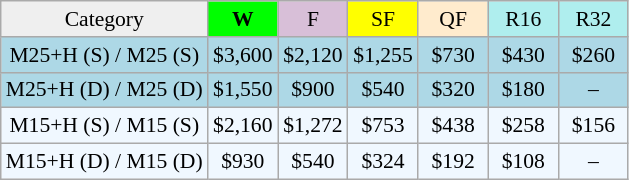<table class="wikitable" style="font-size:90%">
<tr align=center>
<td style="background:#efefef;">Category</td>
<td style="width:40px; background:lime;"><strong>W</strong></td>
<td style="width:40px; background:thistle;">F</td>
<td style="width:40px; background:#ff0;">SF</td>
<td style="width:40px; background:#ffebcd;">QF</td>
<td style="width:40px; background:#afeeee;">R16</td>
<td style="width:40px; background:#afeeee;">R32</td>
</tr>
<tr style="text-align:center; background:lightblue;">
<td>M25+H (S) / M25 (S)</td>
<td>$3,600</td>
<td>$2,120</td>
<td>$1,255</td>
<td>$730</td>
<td>$430</td>
<td>$260</td>
</tr>
<tr style="text-align:center; background:lightblue;">
<td>M25+H (D) / M25 (D)</td>
<td>$1,550</td>
<td>$900</td>
<td>$540</td>
<td>$320</td>
<td>$180</td>
<td>–</td>
</tr>
<tr style="text-align:center; background:#f0f8ff;">
<td>M15+H (S) / M15 (S)</td>
<td>$2,160</td>
<td>$1,272</td>
<td>$753</td>
<td>$438</td>
<td>$258</td>
<td>$156</td>
</tr>
<tr style="text-align:center; background:#f0f8ff;">
<td>M15+H (D) / M15 (D)</td>
<td>$930</td>
<td>$540</td>
<td>$324</td>
<td>$192</td>
<td>$108</td>
<td>–</td>
</tr>
</table>
